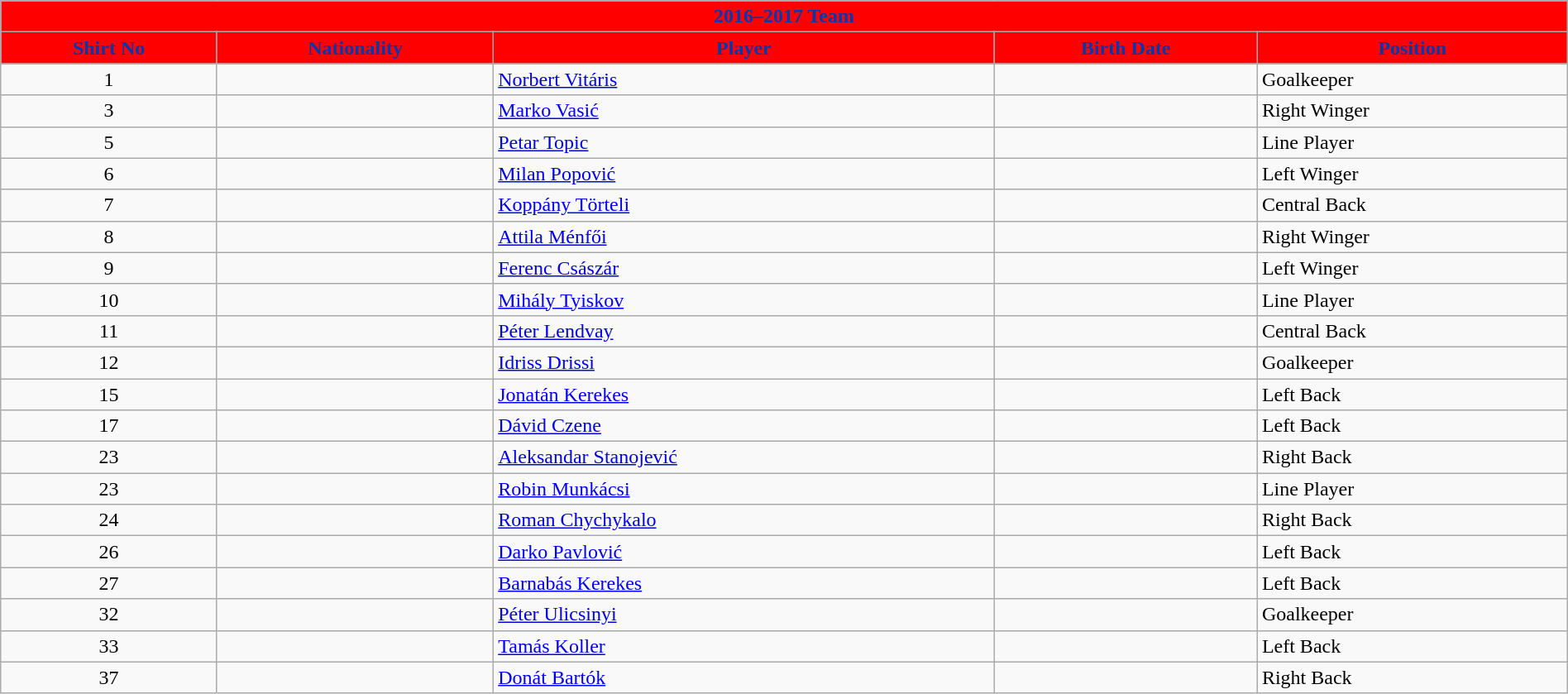<table class="wikitable collapsible collapsed" style="width:100%">
<tr>
<th colspan=5 style="background-color:red;color:#0038af;text-align:center;"> <strong>2016–2017 Team</strong></th>
</tr>
<tr>
<th style="color:#0038af; background:red">Shirt No</th>
<th style="color:#0038af; background:red">Nationality</th>
<th style="color:#0038af; background:red">Player</th>
<th style="color:#0038af; background:red">Birth Date</th>
<th style="color:#0038af; background:red">Position</th>
</tr>
<tr>
<td align=center>1</td>
<td></td>
<td><a href='#'>Norbert Vitáris</a></td>
<td></td>
<td>Goalkeeper</td>
</tr>
<tr>
<td align=center>3</td>
<td></td>
<td><a href='#'>Marko Vasić</a></td>
<td></td>
<td>Right Winger</td>
</tr>
<tr>
<td align=center>5</td>
<td></td>
<td><a href='#'>Petar Topic</a></td>
<td></td>
<td>Line Player</td>
</tr>
<tr>
<td align=center>6</td>
<td></td>
<td><a href='#'>Milan Popović</a></td>
<td></td>
<td>Left Winger</td>
</tr>
<tr>
<td align=center>7</td>
<td></td>
<td><a href='#'>Koppány Törteli</a></td>
<td></td>
<td>Central Back</td>
</tr>
<tr>
<td align=center>8</td>
<td></td>
<td><a href='#'>Attila Ménfői</a></td>
<td></td>
<td>Right Winger</td>
</tr>
<tr>
<td align=center>9</td>
<td></td>
<td><a href='#'>Ferenc Császár</a></td>
<td></td>
<td>Left Winger</td>
</tr>
<tr>
<td align=center>10</td>
<td></td>
<td><a href='#'>Mihály Tyiskov</a></td>
<td></td>
<td>Line Player</td>
</tr>
<tr>
<td align=center>11</td>
<td></td>
<td><a href='#'>Péter Lendvay</a></td>
<td></td>
<td>Central Back</td>
</tr>
<tr>
<td align=center>12</td>
<td></td>
<td><a href='#'>Idriss Drissi</a></td>
<td></td>
<td>Goalkeeper</td>
</tr>
<tr>
<td align=center>15</td>
<td></td>
<td><a href='#'>Jonatán Kerekes</a></td>
<td></td>
<td>Left Back</td>
</tr>
<tr>
<td align=center>17</td>
<td></td>
<td><a href='#'>Dávid Czene</a></td>
<td></td>
<td>Left Back</td>
</tr>
<tr>
<td align=center>23</td>
<td></td>
<td><a href='#'>Aleksandar Stanojević</a></td>
<td></td>
<td>Right Back</td>
</tr>
<tr>
<td align=center>23</td>
<td></td>
<td><a href='#'>Robin Munkácsi</a></td>
<td></td>
<td>Line Player</td>
</tr>
<tr>
<td align=center>24</td>
<td></td>
<td><a href='#'>Roman Chychykalo</a></td>
<td></td>
<td>Right Back</td>
</tr>
<tr>
<td align=center>26</td>
<td></td>
<td><a href='#'>Darko Pavlović</a></td>
<td></td>
<td>Left Back</td>
</tr>
<tr>
<td align=center>27</td>
<td></td>
<td><a href='#'>Barnabás Kerekes</a></td>
<td></td>
<td>Left Back</td>
</tr>
<tr>
<td align=center>32</td>
<td></td>
<td><a href='#'>Péter Ulicsinyi</a></td>
<td></td>
<td>Goalkeeper</td>
</tr>
<tr>
<td align=center>33</td>
<td></td>
<td><a href='#'>Tamás Koller</a></td>
<td></td>
<td>Left Back</td>
</tr>
<tr>
<td align=center>37</td>
<td></td>
<td><a href='#'>Donát Bartók</a></td>
<td></td>
<td>Right Back</td>
</tr>
</table>
